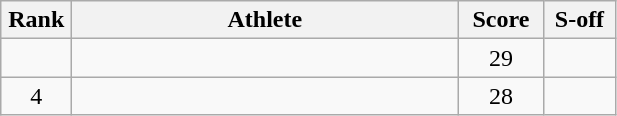<table class="wikitable" style="text-align:center">
<tr>
<th width=40>Rank</th>
<th width=250>Athlete</th>
<th width=50>Score</th>
<th width=40>S-off</th>
</tr>
<tr>
<td></td>
<td align=left></td>
<td>29</td>
<td></td>
</tr>
<tr>
<td>4</td>
<td align=left></td>
<td>28</td>
<td></td>
</tr>
</table>
